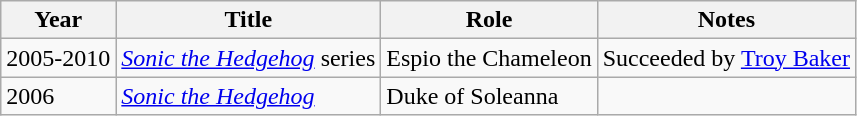<table class="wikitable">
<tr>
<th>Year</th>
<th>Title</th>
<th>Role</th>
<th>Notes</th>
</tr>
<tr>
<td>2005-2010</td>
<td><em><a href='#'>Sonic the Hedgehog</a></em> series</td>
<td>Espio the Chameleon</td>
<td>Succeeded by <a href='#'>Troy Baker</a></td>
</tr>
<tr>
<td>2006</td>
<td><em><a href='#'>Sonic the Hedgehog</a></em></td>
<td>Duke of Soleanna</td>
<td></td>
</tr>
</table>
